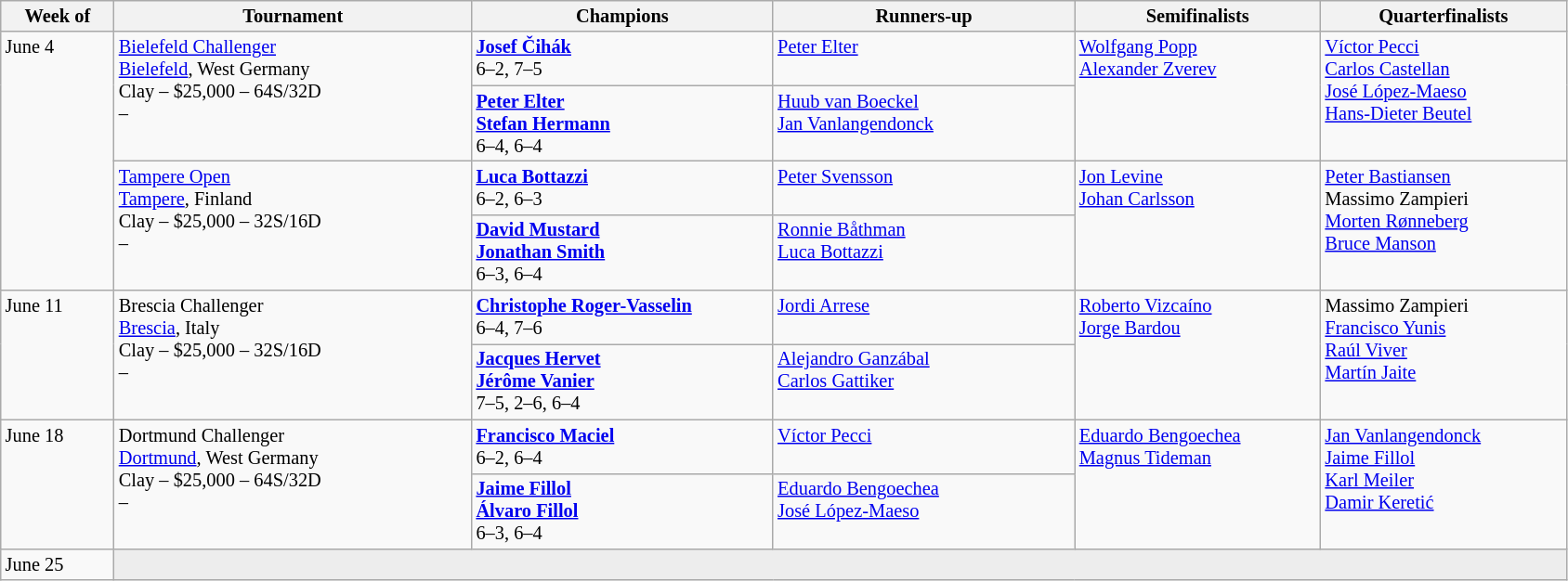<table class="wikitable" style="font-size:85%;">
<tr>
<th width="75">Week of</th>
<th width="250">Tournament</th>
<th width="210">Champions</th>
<th width="210">Runners-up</th>
<th width="170">Semifinalists</th>
<th width="170">Quarterfinalists</th>
</tr>
<tr valign="top">
<td rowspan="4">June 4</td>
<td rowspan="2"><a href='#'>Bielefeld Challenger</a><br> <a href='#'>Bielefeld</a>, West Germany<br>Clay – $25,000 – 64S/32D<br>  – </td>
<td> <strong><a href='#'>Josef Čihák</a></strong> <br>6–2, 7–5</td>
<td> <a href='#'>Peter Elter</a></td>
<td rowspan="2"> <a href='#'>Wolfgang Popp</a> <br>  <a href='#'>Alexander Zverev</a></td>
<td rowspan="2"> <a href='#'>Víctor Pecci</a> <br> <a href='#'>Carlos Castellan</a> <br> <a href='#'>José López-Maeso</a> <br>  <a href='#'>Hans-Dieter Beutel</a></td>
</tr>
<tr valign="top">
<td> <strong><a href='#'>Peter Elter</a></strong> <br> <strong><a href='#'>Stefan Hermann</a></strong><br>6–4, 6–4</td>
<td> <a href='#'>Huub van Boeckel</a> <br>  <a href='#'>Jan Vanlangendonck</a></td>
</tr>
<tr valign="top">
<td rowspan="2"><a href='#'>Tampere Open</a><br> <a href='#'>Tampere</a>, Finland<br>Clay – $25,000 – 32S/16D<br>  – </td>
<td> <strong><a href='#'>Luca Bottazzi</a></strong> <br>6–2, 6–3</td>
<td> <a href='#'>Peter Svensson</a></td>
<td rowspan="2"> <a href='#'>Jon Levine</a> <br>  <a href='#'>Johan Carlsson</a></td>
<td rowspan="2"> <a href='#'>Peter Bastiansen</a> <br> Massimo Zampieri <br> <a href='#'>Morten Rønneberg</a> <br>  <a href='#'>Bruce Manson</a></td>
</tr>
<tr valign="top">
<td> <strong><a href='#'>David Mustard</a></strong> <br> <strong><a href='#'>Jonathan Smith</a></strong><br>6–3, 6–4</td>
<td> <a href='#'>Ronnie Båthman</a> <br>  <a href='#'>Luca Bottazzi</a></td>
</tr>
<tr valign="top">
<td rowspan="2">June 11</td>
<td rowspan="2">Brescia Challenger<br> <a href='#'>Brescia</a>, Italy<br>Clay – $25,000 – 32S/16D<br>  – </td>
<td> <strong><a href='#'>Christophe Roger-Vasselin</a></strong> <br>6–4, 7–6</td>
<td> <a href='#'>Jordi Arrese</a></td>
<td rowspan="2"> <a href='#'>Roberto Vizcaíno</a> <br>  <a href='#'>Jorge Bardou</a></td>
<td rowspan="2"> Massimo Zampieri <br> <a href='#'>Francisco Yunis</a> <br> <a href='#'>Raúl Viver</a> <br>  <a href='#'>Martín Jaite</a></td>
</tr>
<tr valign="top">
<td> <strong><a href='#'>Jacques Hervet</a></strong> <br> <strong><a href='#'>Jérôme Vanier</a></strong><br>7–5, 2–6, 6–4</td>
<td> <a href='#'>Alejandro Ganzábal</a> <br>  <a href='#'>Carlos Gattiker</a></td>
</tr>
<tr valign="top">
<td rowspan="2">June 18</td>
<td rowspan="2">Dortmund Challenger<br> <a href='#'>Dortmund</a>, West Germany<br>Clay – $25,000 – 64S/32D<br>  – </td>
<td> <strong><a href='#'>Francisco Maciel</a></strong> <br>6–2, 6–4</td>
<td> <a href='#'>Víctor Pecci</a></td>
<td rowspan="2"> <a href='#'>Eduardo Bengoechea</a> <br>  <a href='#'>Magnus Tideman</a></td>
<td rowspan="2"> <a href='#'>Jan Vanlangendonck</a> <br> <a href='#'>Jaime Fillol</a> <br> <a href='#'>Karl Meiler</a> <br>  <a href='#'>Damir Keretić</a></td>
</tr>
<tr valign="top">
<td> <strong><a href='#'>Jaime Fillol</a></strong> <br> <strong><a href='#'>Álvaro Fillol</a></strong><br>6–3, 6–4</td>
<td> <a href='#'>Eduardo Bengoechea</a> <br>  <a href='#'>José López-Maeso</a></td>
</tr>
<tr valign="top">
<td rowspan="1">June 25</td>
<td colspan="5" bgcolor="#ededed"></td>
</tr>
</table>
